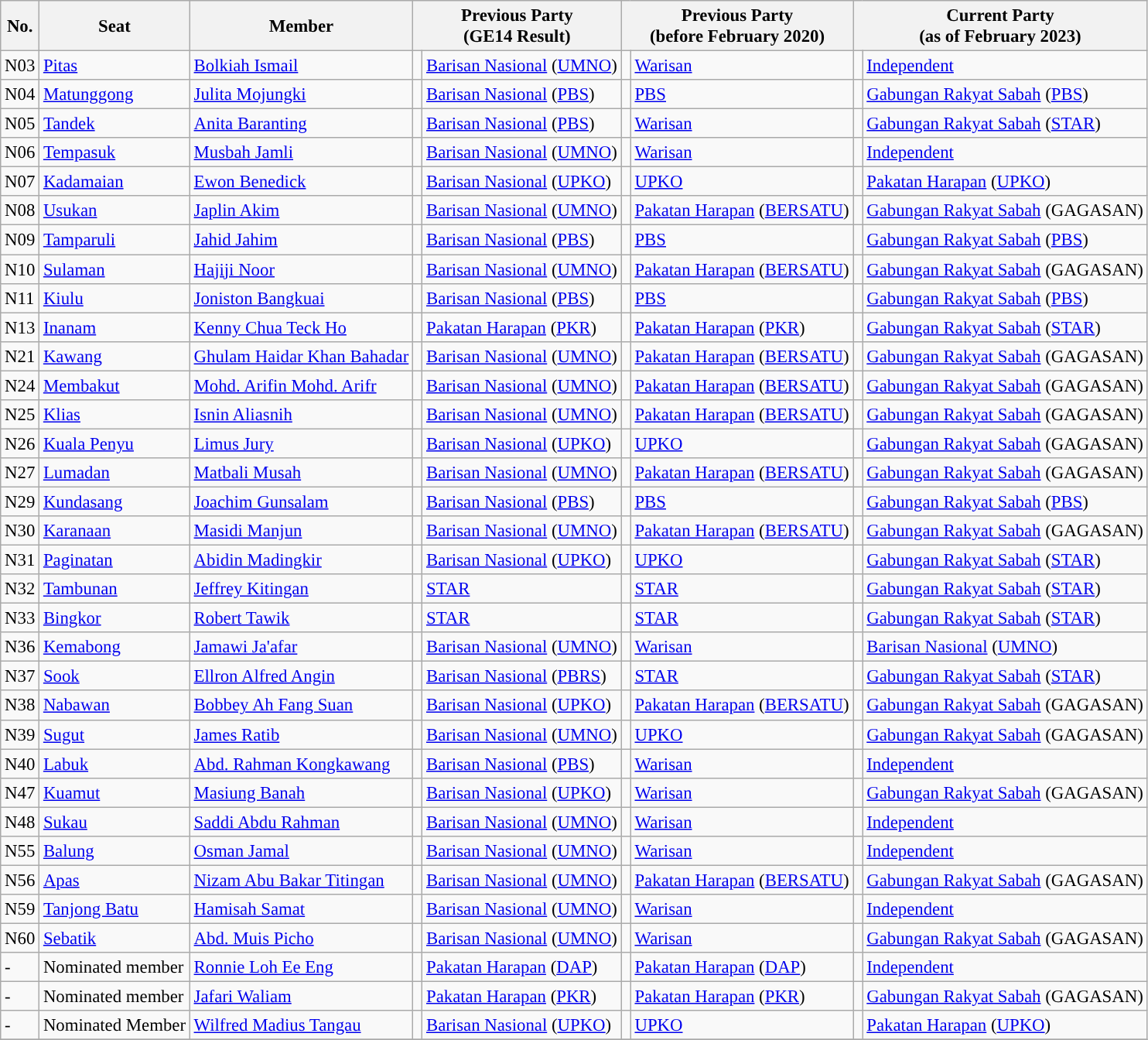<table class="wikitable sortable mw-collapsible mw-collapsed" style="font-size:95%;">
<tr>
<th scope="col">No.</th>
<th scope="col">Seat</th>
<th scope="col">Member</th>
<th colspan="2" scope="col">Previous Party<br>(GE14 Result)</th>
<th colspan="2" scope="col">Previous Party<br>(before February 2020)</th>
<th colspan="2" scope="col">Current Party<br>(as of February 2023)</th>
</tr>
<tr>
<td>N03</td>
<td><a href='#'>Pitas</a></td>
<td><a href='#'>Bolkiah Ismail</a></td>
<td width="1"></td>
<td><a href='#'>Barisan Nasional</a> (<a href='#'>UMNO</a>)</td>
<td width="1"></td>
<td><a href='#'>Warisan</a></td>
<td width="1"></td>
<td><a href='#'>Independent</a></td>
</tr>
<tr>
<td>N04</td>
<td><a href='#'>Matunggong</a></td>
<td><a href='#'>Julita Mojungki</a></td>
<td width="1"></td>
<td><a href='#'>Barisan Nasional</a> (<a href='#'>PBS</a>)</td>
<td width="1"></td>
<td><a href='#'>PBS</a></td>
<td width="1"></td>
<td><a href='#'>Gabungan Rakyat Sabah</a> (<a href='#'>PBS</a>)</td>
</tr>
<tr>
<td>N05</td>
<td><a href='#'>Tandek</a></td>
<td><a href='#'>Anita Baranting</a></td>
<td width="1"></td>
<td><a href='#'>Barisan Nasional</a> (<a href='#'>PBS</a>)</td>
<td width="1"></td>
<td><a href='#'>Warisan</a></td>
<td width="1"></td>
<td><a href='#'>Gabungan Rakyat Sabah</a> (<a href='#'>STAR</a>)</td>
</tr>
<tr>
<td>N06</td>
<td><a href='#'>Tempasuk</a></td>
<td><a href='#'>Musbah Jamli</a></td>
<td width="1"></td>
<td><a href='#'>Barisan Nasional</a> (<a href='#'>UMNO</a>)</td>
<td width="1"></td>
<td><a href='#'>Warisan</a></td>
<td width="1"></td>
<td><a href='#'>Independent</a></td>
</tr>
<tr>
<td>N07</td>
<td><a href='#'>Kadamaian</a></td>
<td><a href='#'>Ewon Benedick</a></td>
<td width="1"></td>
<td><a href='#'>Barisan Nasional</a> (<a href='#'>UPKO</a>)</td>
<td width="1"></td>
<td><a href='#'>UPKO</a></td>
<td width="1"></td>
<td><a href='#'>Pakatan Harapan</a> (<a href='#'>UPKO</a>)</td>
</tr>
<tr>
<td>N08</td>
<td><a href='#'>Usukan</a></td>
<td><a href='#'>Japlin Akim</a></td>
<td width="1"></td>
<td><a href='#'>Barisan Nasional</a> (<a href='#'>UMNO</a>)</td>
<td width="1"></td>
<td><a href='#'>Pakatan Harapan</a> (<a href='#'>BERSATU</a>)</td>
<td width="1"></td>
<td><a href='#'>Gabungan Rakyat Sabah</a> (GAGASAN)</td>
</tr>
<tr>
<td>N09</td>
<td><a href='#'>Tamparuli</a></td>
<td><a href='#'>Jahid Jahim</a></td>
<td width="1"></td>
<td><a href='#'>Barisan Nasional</a> (<a href='#'>PBS</a>)</td>
<td width="1"></td>
<td><a href='#'>PBS</a></td>
<td width="1"></td>
<td><a href='#'>Gabungan Rakyat Sabah</a> (<a href='#'>PBS</a>)</td>
</tr>
<tr>
<td>N10</td>
<td><a href='#'>Sulaman</a></td>
<td><a href='#'>Hajiji Noor</a></td>
<td width="1"></td>
<td><a href='#'>Barisan Nasional</a> (<a href='#'>UMNO</a>)</td>
<td width="1"></td>
<td><a href='#'>Pakatan Harapan</a> (<a href='#'>BERSATU</a>)</td>
<td width="1"></td>
<td><a href='#'>Gabungan Rakyat Sabah</a> (GAGASAN)</td>
</tr>
<tr>
<td>N11</td>
<td><a href='#'>Kiulu</a></td>
<td><a href='#'>Joniston Bangkuai</a></td>
<td width="1"></td>
<td><a href='#'>Barisan Nasional</a> (<a href='#'>PBS</a>)</td>
<td width="1"></td>
<td><a href='#'>PBS</a></td>
<td width="1"></td>
<td><a href='#'>Gabungan Rakyat Sabah</a> (<a href='#'>PBS</a>)</td>
</tr>
<tr>
<td>N13</td>
<td><a href='#'>Inanam</a></td>
<td><a href='#'>Kenny Chua Teck Ho</a></td>
<td width="1"></td>
<td><a href='#'>Pakatan Harapan</a> (<a href='#'>PKR</a>)</td>
<td width="1"></td>
<td><a href='#'>Pakatan Harapan</a> (<a href='#'>PKR</a>)</td>
<td width="1"></td>
<td><a href='#'>Gabungan Rakyat Sabah</a> (<a href='#'>STAR</a>)</td>
</tr>
<tr>
<td>N21</td>
<td><a href='#'>Kawang</a></td>
<td><a href='#'>Ghulam Haidar Khan Bahadar</a></td>
<td width="1"></td>
<td><a href='#'>Barisan Nasional</a> (<a href='#'>UMNO</a>)</td>
<td width="1"></td>
<td><a href='#'>Pakatan Harapan</a> (<a href='#'>BERSATU</a>)</td>
<td width="1"></td>
<td><a href='#'>Gabungan Rakyat Sabah</a> (GAGASAN)</td>
</tr>
<tr>
<td>N24</td>
<td><a href='#'>Membakut</a></td>
<td><a href='#'>Mohd. Arifin Mohd. Arifr</a></td>
<td width="1"></td>
<td><a href='#'>Barisan Nasional</a> (<a href='#'>UMNO</a>)</td>
<td width="1"></td>
<td><a href='#'>Pakatan Harapan</a> (<a href='#'>BERSATU</a>)</td>
<td width="1"></td>
<td><a href='#'>Gabungan Rakyat Sabah</a> (GAGASAN)</td>
</tr>
<tr>
<td>N25</td>
<td><a href='#'>Klias</a></td>
<td><a href='#'>Isnin Aliasnih</a></td>
<td width="1"></td>
<td><a href='#'>Barisan Nasional</a> (<a href='#'>UMNO</a>)</td>
<td width="1"></td>
<td><a href='#'>Pakatan Harapan</a> (<a href='#'>BERSATU</a>)</td>
<td width="1"></td>
<td><a href='#'>Gabungan Rakyat Sabah</a> (GAGASAN)</td>
</tr>
<tr>
<td>N26</td>
<td><a href='#'>Kuala Penyu</a></td>
<td><a href='#'>Limus Jury</a></td>
<td width="1"></td>
<td><a href='#'>Barisan Nasional</a> (<a href='#'>UPKO</a>)</td>
<td width="1"></td>
<td><a href='#'>UPKO</a></td>
<td width="1"></td>
<td><a href='#'>Gabungan Rakyat Sabah</a> (GAGASAN)</td>
</tr>
<tr>
<td>N27</td>
<td><a href='#'>Lumadan</a></td>
<td><a href='#'>Matbali Musah</a></td>
<td width="1"></td>
<td><a href='#'>Barisan Nasional</a> (<a href='#'>UMNO</a>)</td>
<td width="1"></td>
<td><a href='#'>Pakatan Harapan</a> (<a href='#'>BERSATU</a>)</td>
<td width="1"></td>
<td><a href='#'>Gabungan Rakyat Sabah</a> (GAGASAN)</td>
</tr>
<tr>
<td>N29</td>
<td><a href='#'>Kundasang</a></td>
<td><a href='#'>Joachim Gunsalam</a></td>
<td width="1"></td>
<td><a href='#'>Barisan Nasional</a> (<a href='#'>PBS</a>)</td>
<td width="1"></td>
<td><a href='#'>PBS</a></td>
<td width="1"></td>
<td><a href='#'>Gabungan Rakyat Sabah</a> (<a href='#'>PBS</a>)</td>
</tr>
<tr>
<td>N30</td>
<td><a href='#'>Karanaan</a></td>
<td><a href='#'>Masidi Manjun</a></td>
<td width="1"></td>
<td><a href='#'>Barisan Nasional</a> (<a href='#'>UMNO</a>)</td>
<td width="1"></td>
<td><a href='#'>Pakatan Harapan</a> (<a href='#'>BERSATU</a>)</td>
<td width="1"></td>
<td><a href='#'>Gabungan Rakyat Sabah</a> (GAGASAN)</td>
</tr>
<tr>
<td>N31</td>
<td><a href='#'>Paginatan</a></td>
<td><a href='#'>Abidin Madingkir</a></td>
<td width="1"></td>
<td><a href='#'>Barisan Nasional</a> (<a href='#'>UPKO</a>)</td>
<td width="1"></td>
<td><a href='#'>UPKO</a></td>
<td width="1"></td>
<td><a href='#'>Gabungan Rakyat Sabah</a> (<a href='#'>STAR</a>)</td>
</tr>
<tr>
<td>N32</td>
<td><a href='#'>Tambunan</a></td>
<td><a href='#'>Jeffrey Kitingan</a></td>
<td width="1"></td>
<td><a href='#'>STAR</a></td>
<td width="1"></td>
<td><a href='#'>STAR</a></td>
<td width="1"></td>
<td><a href='#'>Gabungan Rakyat Sabah</a> (<a href='#'>STAR</a>)</td>
</tr>
<tr>
<td>N33</td>
<td><a href='#'>Bingkor</a></td>
<td><a href='#'>Robert Tawik</a></td>
<td width="1"></td>
<td><a href='#'>STAR</a></td>
<td width="1"></td>
<td><a href='#'>STAR</a></td>
<td width="1"></td>
<td><a href='#'>Gabungan Rakyat Sabah</a> (<a href='#'>STAR</a>)</td>
</tr>
<tr>
<td>N36</td>
<td><a href='#'>Kemabong</a></td>
<td><a href='#'>Jamawi Ja'afar</a></td>
<td width="1"></td>
<td><a href='#'>Barisan Nasional</a> (<a href='#'>UMNO</a>)</td>
<td width="1"></td>
<td><a href='#'>Warisan</a></td>
<td width="1"></td>
<td><a href='#'>Barisan Nasional</a> (<a href='#'>UMNO</a>)</td>
</tr>
<tr>
<td>N37</td>
<td><a href='#'>Sook</a></td>
<td><a href='#'>Ellron Alfred Angin</a></td>
<td width="1"></td>
<td><a href='#'>Barisan Nasional</a> (<a href='#'>PBRS</a>)</td>
<td width="1"></td>
<td><a href='#'>STAR</a></td>
<td width="1"></td>
<td><a href='#'>Gabungan Rakyat Sabah</a> (<a href='#'>STAR</a>)</td>
</tr>
<tr>
<td>N38</td>
<td><a href='#'>Nabawan</a></td>
<td><a href='#'>Bobbey Ah Fang Suan</a></td>
<td width="1"></td>
<td><a href='#'>Barisan Nasional</a> (<a href='#'>UPKO</a>)</td>
<td width="1"></td>
<td><a href='#'>Pakatan Harapan</a> (<a href='#'>BERSATU</a>)</td>
<td width="1"></td>
<td><a href='#'>Gabungan Rakyat Sabah</a> (GAGASAN)</td>
</tr>
<tr>
<td>N39</td>
<td><a href='#'>Sugut</a></td>
<td><a href='#'>James Ratib</a></td>
<td width="1"></td>
<td><a href='#'>Barisan Nasional</a> (<a href='#'>UMNO</a>)</td>
<td width="1"></td>
<td><a href='#'>UPKO</a></td>
<td width="1"></td>
<td><a href='#'>Gabungan Rakyat Sabah</a> (GAGASAN)</td>
</tr>
<tr>
<td>N40</td>
<td><a href='#'>Labuk</a></td>
<td><a href='#'>Abd. Rahman Kongkawang</a></td>
<td width="1"></td>
<td><a href='#'>Barisan Nasional</a> (<a href='#'>PBS</a>)</td>
<td width="1"></td>
<td><a href='#'>Warisan</a></td>
<td width="1"></td>
<td><a href='#'>Independent</a></td>
</tr>
<tr>
<td>N47</td>
<td><a href='#'>Kuamut</a></td>
<td><a href='#'>Masiung Banah</a></td>
<td width="1"></td>
<td><a href='#'>Barisan Nasional</a> (<a href='#'>UPKO</a>)</td>
<td width="1"></td>
<td><a href='#'>Warisan</a></td>
<td width="1"></td>
<td><a href='#'>Gabungan Rakyat Sabah</a> (GAGASAN)</td>
</tr>
<tr>
<td>N48</td>
<td><a href='#'>Sukau</a></td>
<td><a href='#'>Saddi Abdu Rahman</a></td>
<td width="1"></td>
<td><a href='#'>Barisan Nasional</a> (<a href='#'>UMNO</a>)</td>
<td width="1"></td>
<td><a href='#'>Warisan</a></td>
<td width="1"></td>
<td><a href='#'>Independent</a></td>
</tr>
<tr>
<td>N55</td>
<td><a href='#'>Balung</a></td>
<td><a href='#'>Osman Jamal</a></td>
<td width="1"></td>
<td><a href='#'>Barisan Nasional</a> (<a href='#'>UMNO</a>)</td>
<td width="1"></td>
<td><a href='#'>Warisan</a></td>
<td width="1"></td>
<td><a href='#'>Independent</a></td>
</tr>
<tr>
<td>N56</td>
<td><a href='#'>Apas</a></td>
<td><a href='#'>Nizam Abu Bakar Titingan</a></td>
<td width="1"></td>
<td><a href='#'>Barisan Nasional</a> (<a href='#'>UMNO</a>)</td>
<td width="1"></td>
<td><a href='#'>Pakatan Harapan</a> (<a href='#'>BERSATU</a>)</td>
<td width="1"></td>
<td><a href='#'>Gabungan Rakyat Sabah</a> (GAGASAN)</td>
</tr>
<tr>
<td>N59</td>
<td><a href='#'>Tanjong Batu</a></td>
<td><a href='#'>Hamisah Samat</a></td>
<td width="1"></td>
<td><a href='#'>Barisan Nasional</a> (<a href='#'>UMNO</a>)</td>
<td width="1"></td>
<td><a href='#'>Warisan</a></td>
<td width="1"></td>
<td><a href='#'>Independent</a></td>
</tr>
<tr>
<td>N60</td>
<td><a href='#'>Sebatik</a></td>
<td><a href='#'>Abd. Muis Picho</a></td>
<td width="1"></td>
<td><a href='#'>Barisan Nasional</a> (<a href='#'>UMNO</a>)</td>
<td width="1"></td>
<td><a href='#'>Warisan</a></td>
<td width="1"></td>
<td><a href='#'>Gabungan Rakyat Sabah</a> (GAGASAN)</td>
</tr>
<tr>
<td>-</td>
<td>Nominated member</td>
<td><a href='#'>Ronnie Loh Ee Eng</a></td>
<td width="1"></td>
<td><a href='#'>Pakatan Harapan</a> (<a href='#'>DAP</a>)</td>
<td width="1"></td>
<td><a href='#'>Pakatan Harapan</a> (<a href='#'>DAP</a>)</td>
<td width="1"></td>
<td><a href='#'>Independent</a></td>
</tr>
<tr>
<td>-</td>
<td>Nominated member</td>
<td><a href='#'>Jafari Waliam</a></td>
<td width="1"></td>
<td><a href='#'>Pakatan Harapan</a> (<a href='#'>PKR</a>)</td>
<td width="1"></td>
<td><a href='#'>Pakatan Harapan</a> (<a href='#'>PKR</a>)</td>
<td width="1"></td>
<td><a href='#'>Gabungan Rakyat Sabah</a> (GAGASAN)</td>
</tr>
<tr>
<td>-</td>
<td>Nominated Member</td>
<td><a href='#'>Wilfred Madius Tangau</a></td>
<td width="1"></td>
<td><a href='#'>Barisan Nasional</a> (<a href='#'>UPKO</a>)</td>
<td width="1"></td>
<td><a href='#'>UPKO</a></td>
<td width="1"></td>
<td><a href='#'>Pakatan Harapan</a> (<a href='#'>UPKO</a>)</td>
</tr>
<tr>
</tr>
</table>
